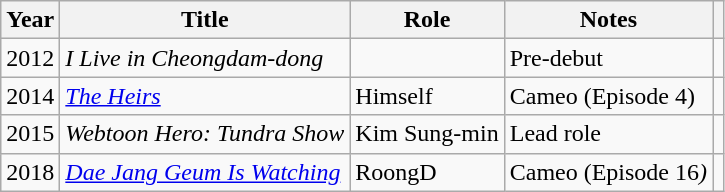<table class="wikitable sortable">
<tr>
<th>Year</th>
<th>Title</th>
<th>Role</th>
<th>Notes</th>
<th></th>
</tr>
<tr>
<td>2012</td>
<td><em>I Live in Cheongdam-dong</em></td>
<td></td>
<td>Pre-debut</td>
</tr>
<tr>
<td>2014</td>
<td><em><a href='#'>The Heirs</a></em></td>
<td>Himself</td>
<td>Cameo (Episode 4)</td>
<td></td>
</tr>
<tr>
<td>2015</td>
<td><em>Webtoon Hero: Tundra Show</em></td>
<td>Kim Sung-min</td>
<td>Lead role</td>
<td></td>
</tr>
<tr>
<td>2018</td>
<td><em><a href='#'>Dae Jang Geum Is Watching</a></em></td>
<td>RoongD</td>
<td>Cameo (Episode 16<em>)</em></td>
<td></td>
</tr>
</table>
